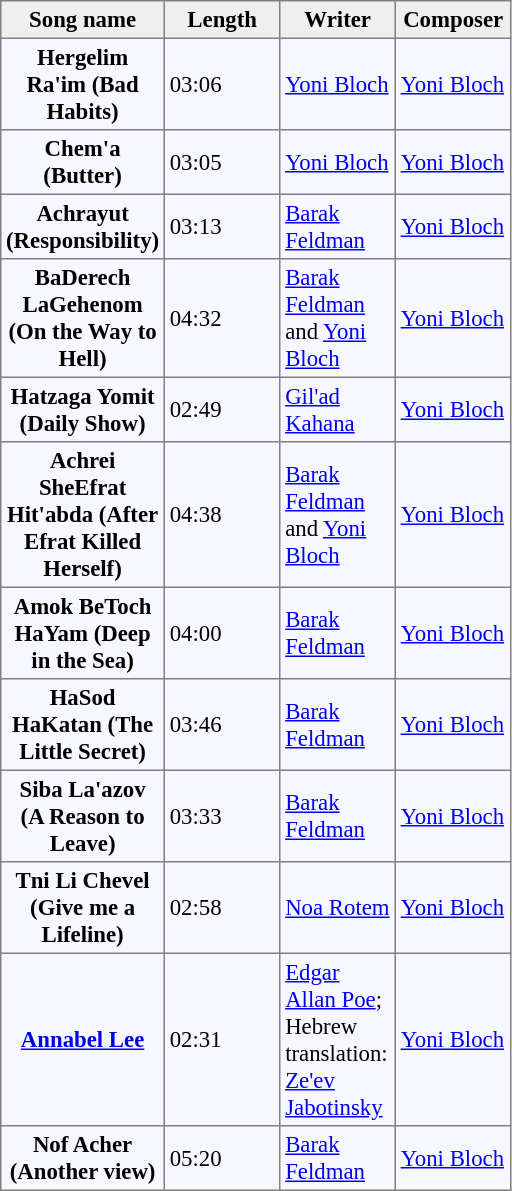<table bgcolor="#f7f8ff" cellpadding="3" cellspacing="0" border="1" style="font-size: 95%; border: gray solid 1px; border-collapse: collapse;">
<tr bgcolor="#efefef">
<th width=100>Song name</th>
<th width=70>Length</th>
<th width=70>Writer</th>
<th width=70>Composer</th>
</tr>
<tr>
<th>Hergelim Ra'im (Bad Habits)</th>
<td>03:06</td>
<td><a href='#'>Yoni Bloch</a></td>
<td><a href='#'>Yoni Bloch</a></td>
</tr>
<tr>
<th>Chem'a (Butter)</th>
<td>03:05</td>
<td><a href='#'>Yoni Bloch</a></td>
<td><a href='#'>Yoni Bloch</a></td>
</tr>
<tr>
<th>Achrayut (Responsibility)</th>
<td>03:13</td>
<td><a href='#'>Barak Feldman</a></td>
<td><a href='#'>Yoni Bloch</a></td>
</tr>
<tr>
<th>BaDerech LaGehenom (On the Way to Hell)</th>
<td>04:32</td>
<td><a href='#'>Barak Feldman</a> and <a href='#'>Yoni Bloch</a></td>
<td><a href='#'>Yoni Bloch</a></td>
</tr>
<tr>
<th>Hatzaga Yomit (Daily Show)</th>
<td>02:49</td>
<td><a href='#'>Gil'ad Kahana</a></td>
<td><a href='#'>Yoni Bloch</a></td>
</tr>
<tr>
<th>Achrei SheEfrat Hit'abda (After Efrat Killed Herself)</th>
<td>04:38</td>
<td><a href='#'>Barak Feldman</a> and <a href='#'>Yoni Bloch</a></td>
<td><a href='#'>Yoni Bloch</a></td>
</tr>
<tr>
<th>Amok BeToch HaYam (Deep in the Sea)</th>
<td>04:00</td>
<td><a href='#'>Barak Feldman</a></td>
<td><a href='#'>Yoni Bloch</a></td>
</tr>
<tr>
<th>HaSod HaKatan (The Little Secret)</th>
<td>03:46</td>
<td><a href='#'>Barak Feldman</a></td>
<td><a href='#'>Yoni Bloch</a></td>
</tr>
<tr>
<th>Siba La'azov (A Reason to Leave)</th>
<td>03:33</td>
<td><a href='#'>Barak Feldman</a></td>
<td><a href='#'>Yoni Bloch</a></td>
</tr>
<tr>
<th>Tni Li Chevel (Give me a Lifeline)</th>
<td>02:58</td>
<td><a href='#'>Noa Rotem</a></td>
<td><a href='#'>Yoni Bloch</a></td>
</tr>
<tr>
<th><a href='#'>Annabel Lee</a></th>
<td>02:31</td>
<td><a href='#'>Edgar Allan Poe</a>; Hebrew translation: <a href='#'>Ze'ev Jabotinsky</a></td>
<td><a href='#'>Yoni Bloch</a></td>
</tr>
<tr>
<th>Nof Acher (Another view)</th>
<td>05:20</td>
<td><a href='#'>Barak Feldman</a></td>
<td><a href='#'>Yoni Bloch</a></td>
</tr>
</table>
